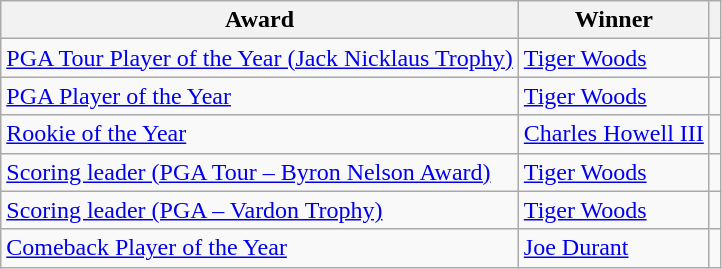<table class="wikitable">
<tr>
<th>Award</th>
<th>Winner</th>
<th></th>
</tr>
<tr>
<td><a href='#'>PGA Tour Player of the Year (Jack Nicklaus Trophy)</a></td>
<td> <a href='#'>Tiger Woods</a></td>
<td></td>
</tr>
<tr>
<td><a href='#'>PGA Player of the Year</a></td>
<td> <a href='#'>Tiger Woods</a></td>
<td></td>
</tr>
<tr>
<td><a href='#'>Rookie of the Year</a></td>
<td> <a href='#'>Charles Howell III</a></td>
<td></td>
</tr>
<tr>
<td><a href='#'>Scoring leader (PGA Tour – Byron Nelson Award)</a></td>
<td> <a href='#'>Tiger Woods</a></td>
<td></td>
</tr>
<tr>
<td><a href='#'>Scoring leader (PGA – Vardon Trophy)</a></td>
<td> <a href='#'>Tiger Woods</a></td>
<td></td>
</tr>
<tr>
<td><a href='#'>Comeback Player of the Year</a></td>
<td> <a href='#'>Joe Durant</a></td>
<td></td>
</tr>
</table>
